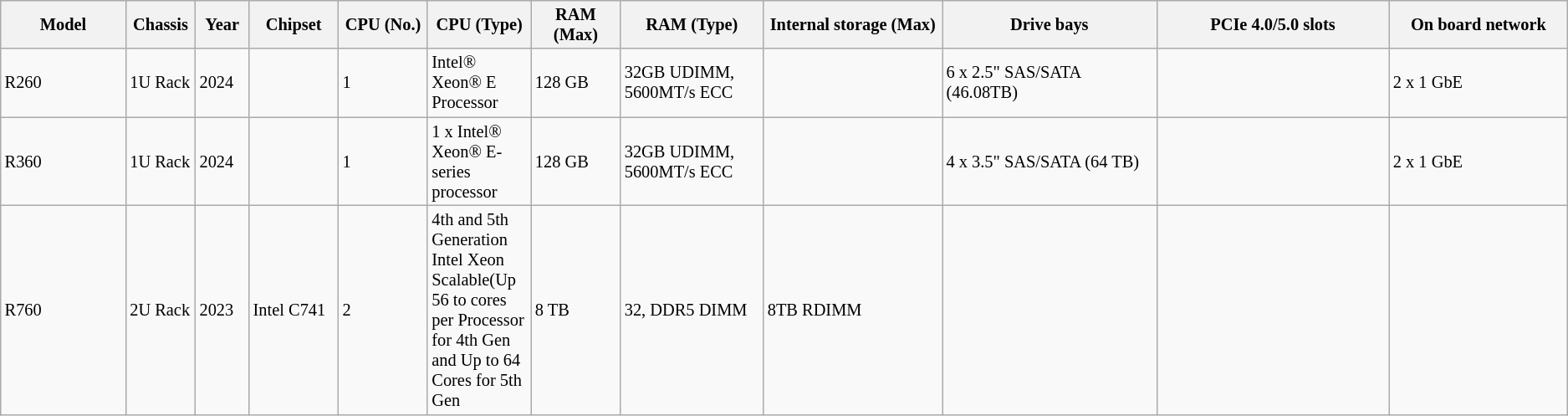<table class="wikitable collapsible" style="clear:both; font-size: 85%;">
<tr>
<th width="7%">Model</th>
<th width="3%">Chassis</th>
<th width="3%">Year</th>
<th width="5%">Chipset</th>
<th width="5%">CPU (No.)</th>
<th width="5%">CPU (Type)</th>
<th width="5%">RAM (Max)</th>
<th width="8%">RAM (Type)</th>
<th width="10%">Internal storage (Max)</th>
<th width="12%">Drive bays</th>
<th width="13%">PCIe 4.0/5.0 slots</th>
<th width="10%">On board network</th>
</tr>
<tr>
<td>R260</td>
<td>1U Rack</td>
<td>2024</td>
<td></td>
<td>1</td>
<td>Intel® Xeon® E Processor</td>
<td>128 GB</td>
<td>32GB UDIMM, 5600MT/s ECC</td>
<td></td>
<td>6 x 2.5" SAS/SATA (46.08TB)</td>
<td></td>
<td>2 x 1 GbE</td>
</tr>
<tr>
<td>R360</td>
<td>1U Rack</td>
<td>2024</td>
<td></td>
<td>1</td>
<td>1 x Intel® Xeon® E-series processor</td>
<td>128 GB</td>
<td>32GB UDIMM, 5600MT/s ECC</td>
<td></td>
<td>4 x 3.5" SAS/SATA (64 TB)</td>
<td></td>
<td>2 x 1 GbE</td>
</tr>
<tr>
<td>R760</td>
<td>2U Rack</td>
<td>2023</td>
<td>Intel C741</td>
<td>2</td>
<td>4th and 5th<br>Generation 
Intel  Xeon
Scalable(Up  56 to cores per Processor  for 4th Gen
and Up to 64 Cores for 5th Gen</td>
<td>8 TB</td>
<td>32, DDR5 DIMM</td>
<td>8TB RDIMM</td>
<td></td>
<td></td>
<td></td>
</tr>
</table>
